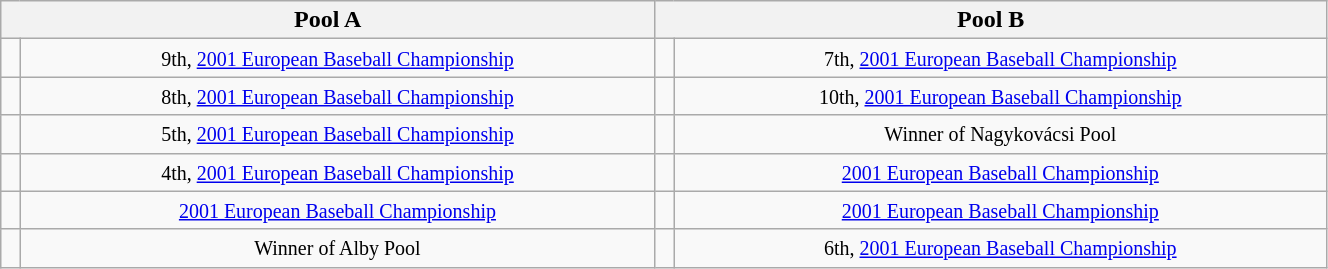<table class="wikitable" width=70%>
<tr>
<th colspan=2>Pool A</th>
<th colspan=2>Pool B</th>
</tr>
<tr align=center>
<td></td>
<td><small>9th, <a href='#'>2001 European Baseball Championship</a></small></td>
<td></td>
<td><small>7th, <a href='#'>2001 European Baseball Championship</a></small></td>
</tr>
<tr align=center>
<td></td>
<td><small>8th, <a href='#'>2001 European Baseball Championship</a></small></td>
<td></td>
<td><small>10th, <a href='#'>2001 European Baseball Championship</a></small></td>
</tr>
<tr align=center>
<td></td>
<td><small>5th, <a href='#'>2001 European Baseball Championship</a></small></td>
<td></td>
<td><small>Winner of Nagykovácsi Pool</small></td>
</tr>
<tr align=center>
<td></td>
<td><small>4th, <a href='#'>2001 European Baseball Championship</a></small></td>
<td></td>
<td><small> <a href='#'>2001 European Baseball Championship</a></small></td>
</tr>
<tr align=center>
<td></td>
<td><small> <a href='#'>2001 European Baseball Championship</a></small></td>
<td></td>
<td><small> <a href='#'>2001 European Baseball Championship</a></small></td>
</tr>
<tr align=center>
<td></td>
<td><small>Winner of Alby Pool</small></td>
<td></td>
<td><small>6th, <a href='#'>2001 European Baseball Championship</a></small></td>
</tr>
</table>
